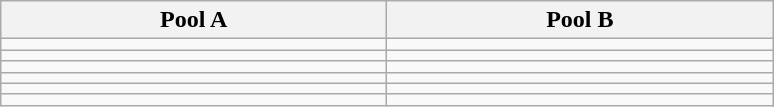<table class="wikitable">
<tr>
<th width=250px>Pool A</th>
<th width=250px>Pool B</th>
</tr>
<tr>
<td></td>
<td></td>
</tr>
<tr>
<td></td>
<td></td>
</tr>
<tr>
<td></td>
<td></td>
</tr>
<tr>
<td></td>
<td></td>
</tr>
<tr>
<td></td>
<td></td>
</tr>
<tr>
<td></td>
<td></td>
</tr>
</table>
